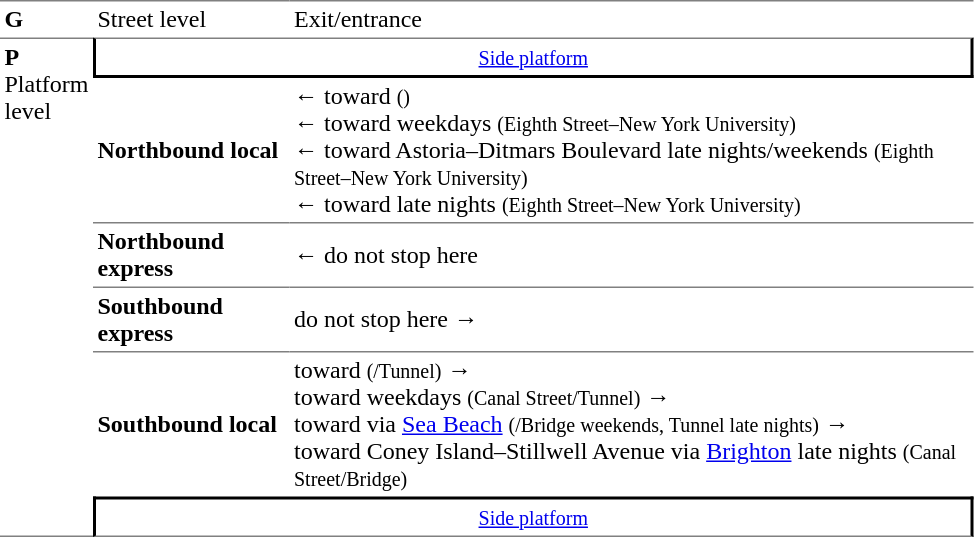<table table border=0 cellspacing=0 cellpadding=3>
<tr>
<td style="border-top:solid 1px gray;" width=50><strong>G</strong></td>
<td style="border-top:solid 1px gray;" width=125>Street level</td>
<td style="border-top:solid 1px gray;" width=450>Exit/entrance</td>
</tr>
<tr>
<td style="border-top:solid 1px gray;border-bottom:solid 1px gray;vertical-align:top;" rowspan=6><strong>P</strong><br>Platform level</td>
<td style="border-top:solid 1px gray;border-right:solid 2px black;border-left:solid 2px black;border-bottom:solid 2px black;text-align:center;" colspan=2><small><a href='#'>Side platform</a></small></td>
</tr>
<tr>
<td style="border-bottom:solid 1px gray;"><span><strong>Northbound local</strong></span></td>
<td style="border-bottom:solid 1px gray;">←  toward  <small>()</small><br>←  toward  weekdays <small>(Eighth Street–New York University)</small><br>←  toward Astoria–Ditmars Boulevard late nights/weekends <small>(Eighth Street–New York University)</small><br>←  toward  late nights <small>(Eighth Street–New York University)</small></td>
</tr>
<tr>
<td style="border-bottom:solid 1px gray;"><span><strong>Northbound express</strong></span></td>
<td style="border-bottom:solid 1px gray;">←  do not stop here</td>
</tr>
<tr>
<td style="border-bottom:solid 1px gray;"><span><strong>Southbound express</strong></span></td>
<td style="border-bottom:solid 1px gray;">  do not stop here →</td>
</tr>
<tr>
<td><span><strong>Southbound local</strong></span></td>
<td>  toward  <small>(/Tunnel)</small> →<br>  toward  weekdays <small>(Canal Street/Tunnel)</small> →<br>  toward  via <a href='#'>Sea Beach</a> <small>(/Bridge weekends, Tunnel late nights)</small> →<br>  toward Coney Island–Stillwell Avenue via <a href='#'>Brighton</a> late nights <small>(Canal Street/Bridge)</small></td>
</tr>
<tr>
<td style="border-bottom:solid 1px gray;border-top:solid 2px black;border-right:solid 2px black;border-left:solid 2px black;text-align:center;" colspan=2><small><a href='#'>Side platform</a></small></td>
</tr>
</table>
